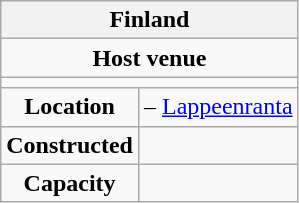<table class=wikitable style=text-align:center>
<tr>
<th colspan=2>Finland</th>
</tr>
<tr>
<td colspan=2><strong>Host venue</strong></td>
</tr>
<tr>
<td colspan=2></td>
</tr>
<tr>
<td><strong>Location</strong></td>
<td> – <a href='#'>Lappeenranta</a></td>
</tr>
<tr>
<td><strong>Constructed</strong></td>
<td></td>
</tr>
<tr>
<td><strong>Capacity</strong></td>
<td></td>
</tr>
</table>
